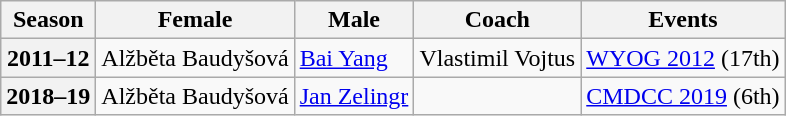<table class="wikitable">
<tr>
<th scope="col">Season</th>
<th scope="col">Female</th>
<th scope="col">Male</th>
<th scope="col">Coach</th>
<th scope="col">Events</th>
</tr>
<tr>
<th scope="row">2011–12</th>
<td>Alžběta Baudyšová</td>
<td><a href='#'>Bai Yang</a></td>
<td>Vlastimil Vojtus</td>
<td><a href='#'>WYOG 2012</a> (17th)</td>
</tr>
<tr>
<th scope="row">2018–19</th>
<td>Alžběta Baudyšová</td>
<td><a href='#'>Jan Zelingr</a></td>
<td></td>
<td><a href='#'>CMDCC 2019</a> (6th)</td>
</tr>
</table>
